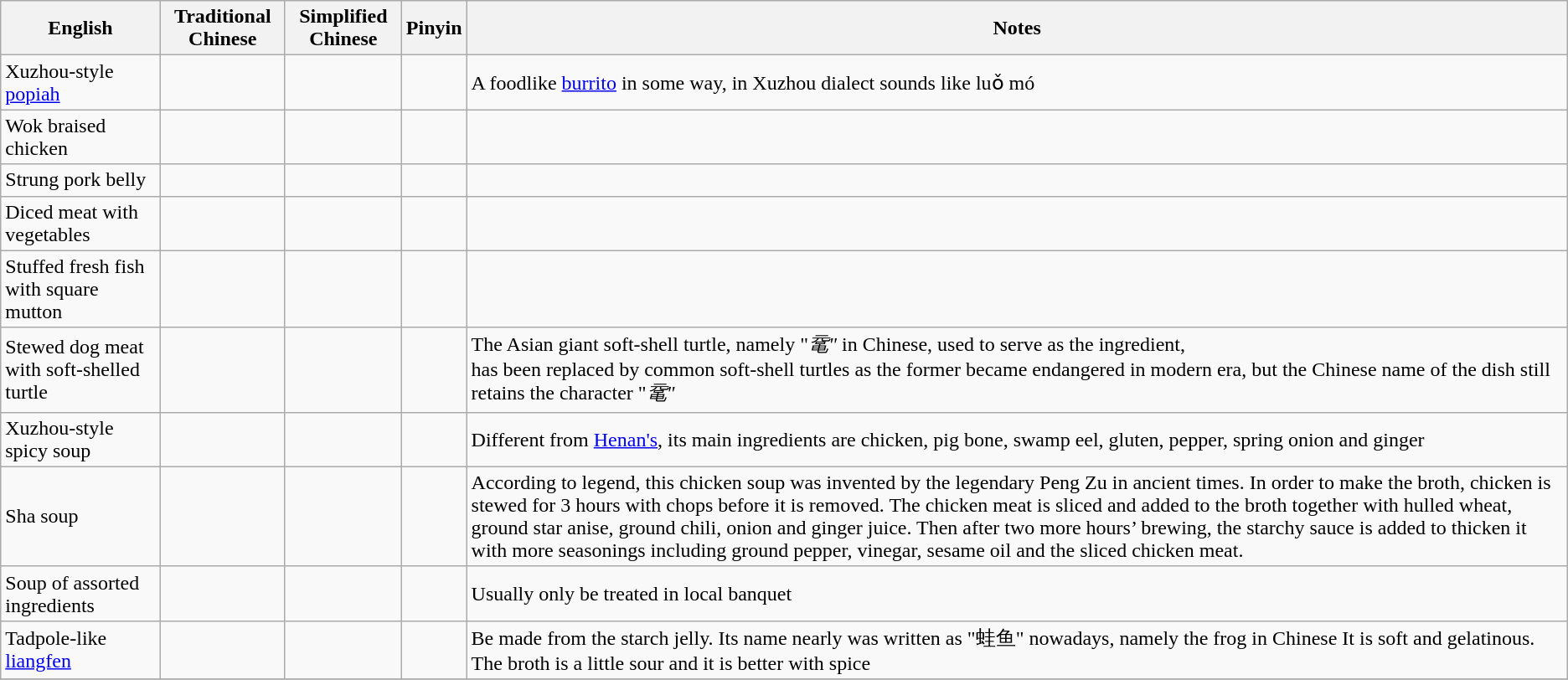<table class="wikitable">
<tr>
<th>English</th>
<th>Traditional Chinese</th>
<th>Simplified Chinese</th>
<th>Pinyin</th>
<th>Notes</th>
</tr>
<tr>
<td>Xuzhou-style <a href='#'>popiah</a></td>
<td></td>
<td></td>
<td></td>
<td>A foodlike <a href='#'>burrito</a> in some way, in Xuzhou dialect sounds like luǒ mó</td>
</tr>
<tr>
<td>Wok braised chicken</td>
<td></td>
<td></td>
<td></td>
<td></td>
</tr>
<tr>
<td>Strung pork belly</td>
<td></td>
<td></td>
<td></td>
<td></td>
</tr>
<tr>
<td>Diced meat with vegetables</td>
<td></td>
<td></td>
<td></td>
<td></td>
</tr>
<tr>
<td>Stuffed fresh fish with square mutton</td>
<td></td>
<td></td>
<td></td>
<td></td>
</tr>
<tr>
<td>Stewed dog meat with soft-shelled turtle</td>
<td></td>
<td></td>
<td></td>
<td>The Asian giant soft-shell turtle, namely "<em>鼋"</em> in Chinese, used to serve as the ingredient,<br>has been replaced by common soft-shell turtles as the former became endangered in modern era, but the Chinese name of the dish still retains the character "<em>鼋"</em></td>
</tr>
<tr>
<td>Xuzhou-style spicy soup</td>
<td></td>
<td></td>
<td></td>
<td>Different from <a href='#'>Henan's</a>, its main ingredients are chicken, pig bone, swamp eel, gluten, pepper, spring onion and ginger</td>
</tr>
<tr>
<td>Sha soup</td>
<td></td>
<td></td>
<td></td>
<td>According to legend, this chicken soup was invented by the legendary Peng Zu in ancient times. In order to make the broth, chicken is stewed for 3 hours with chops before it is removed. The chicken meat is sliced and added to the broth together with hulled wheat, ground star anise, ground chili, onion and ginger juice. Then after two more hours’ brewing, the starchy sauce is added to thicken it with more seasonings including ground pepper, vinegar, sesame oil and the sliced chicken meat.</td>
</tr>
<tr>
<td>Soup of assorted ingredients</td>
<td></td>
<td></td>
<td></td>
<td>Usually only be treated in local banquet</td>
</tr>
<tr>
<td>Tadpole-like <a href='#'>liangfen</a></td>
<td></td>
<td></td>
<td></td>
<td>Be made from the starch jelly. Its name nearly was written as "蛙鱼" nowadays, namely the frog in Chinese It is soft and gelatinous. The broth is a little sour and it is better with spice</td>
</tr>
<tr>
</tr>
</table>
